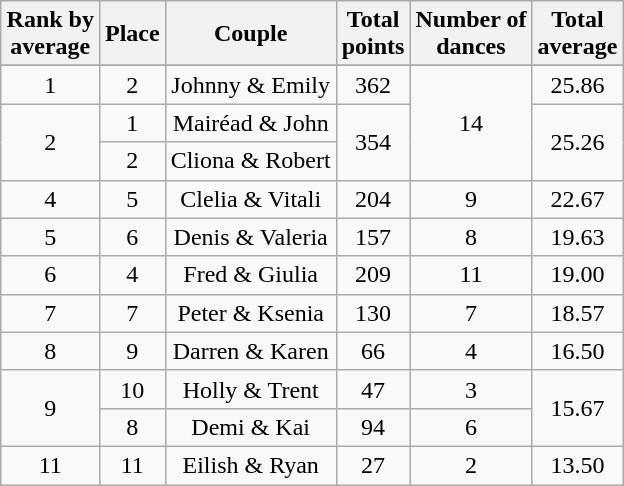<table class="wikitable sortable" style="margin:auto; text-align:center; white-space:nowrap; width:30%;">
<tr>
<th>Rank by<br>average</th>
<th>Place</th>
<th>Couple</th>
<th>Total<br>points</th>
<th>Number of<br>dances</th>
<th>Total<br>average</th>
</tr>
<tr>
</tr>
<tr>
<td>1</td>
<td>2</td>
<td>Johnny & Emily</td>
<td>362</td>
<td rowspan="3">14</td>
<td>25.86</td>
</tr>
<tr>
<td rowspan="2">2</td>
<td>1</td>
<td>Mairéad & John</td>
<td rowspan="2">354</td>
<td rowspan="2">25.26</td>
</tr>
<tr>
<td>2</td>
<td>Cliona & Robert</td>
</tr>
<tr>
<td>4</td>
<td>5</td>
<td>Clelia & Vitali</td>
<td>204</td>
<td>9</td>
<td>22.67</td>
</tr>
<tr>
<td>5</td>
<td>6</td>
<td>Denis & Valeria</td>
<td>157</td>
<td>8</td>
<td>19.63</td>
</tr>
<tr>
<td>6</td>
<td>4</td>
<td>Fred & Giulia</td>
<td>209</td>
<td>11</td>
<td>19.00</td>
</tr>
<tr>
<td>7</td>
<td>7</td>
<td>Peter & Ksenia</td>
<td>130</td>
<td>7</td>
<td>18.57</td>
</tr>
<tr>
<td>8</td>
<td>9</td>
<td>Darren & Karen</td>
<td>66</td>
<td>4</td>
<td>16.50</td>
</tr>
<tr>
<td rowspan="2">9</td>
<td>10</td>
<td>Holly & Trent</td>
<td>47</td>
<td>3</td>
<td rowspan="2">15.67</td>
</tr>
<tr>
<td>8</td>
<td>Demi & Kai</td>
<td>94</td>
<td>6</td>
</tr>
<tr>
<td>11</td>
<td>11</td>
<td>Eilish & Ryan</td>
<td>27</td>
<td>2</td>
<td>13.50</td>
</tr>
</table>
